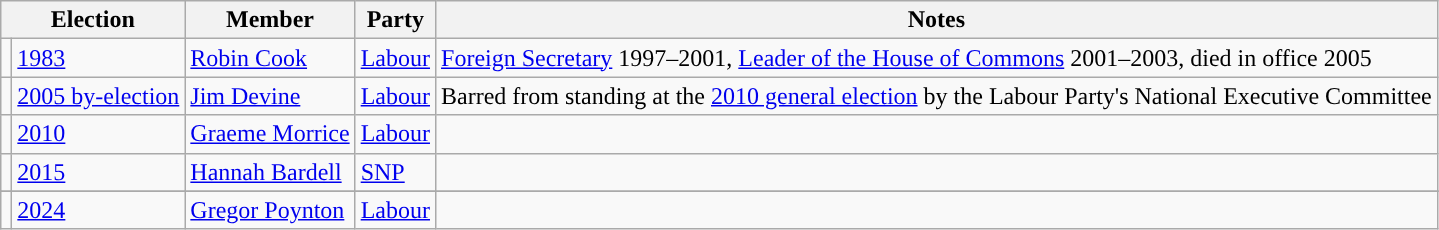<table class="wikitable">
<tr>
<th colspan="2">Election</th>
<th>Member</th>
<th>Party</th>
<th>Notes</th>
</tr>
<tr>
<td style="color:inherit;background-color: "></td>
<td><a href='#'>1983</a></td>
<td><a href='#'>Robin Cook</a></td>
<td><a href='#'>Labour</a></td>
<td><a href='#'>Foreign Secretary</a> 1997–2001, <a href='#'>Leader of the House of Commons</a> 2001–2003, died in office 2005</td>
</tr>
<tr>
<td style="color:inherit;background-color: "></td>
<td><a href='#'>2005 by-election</a></td>
<td><a href='#'>Jim Devine</a></td>
<td><a href='#'>Labour</a></td>
<td>Barred from standing at the <a href='#'>2010 general election</a> by the Labour Party's National Executive Committee</td>
</tr>
<tr>
<td style="color:inherit;background-color: "></td>
<td><a href='#'>2010</a></td>
<td><a href='#'>Graeme Morrice</a></td>
<td><a href='#'>Labour</a></td>
<td></td>
</tr>
<tr>
<td style="color:inherit;background-color: "></td>
<td><a href='#'>2015</a></td>
<td><a href='#'>Hannah Bardell</a></td>
<td><a href='#'>SNP</a></td>
<td></td>
</tr>
<tr>
</tr>
<tr>
<td style="color:inherit;background-color: "></td>
<td><a href='#'>2024</a></td>
<td><a href='#'>Gregor Poynton</a></td>
<td><a href='#'>Labour</a></td>
<td></td>
</tr>
</table>
